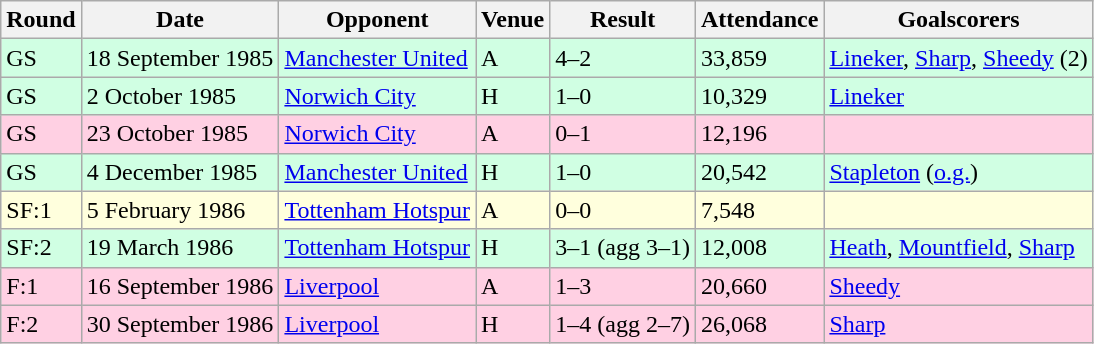<table class="wikitable">
<tr>
<th>Round</th>
<th>Date</th>
<th>Opponent</th>
<th>Venue</th>
<th>Result</th>
<th>Attendance</th>
<th>Goalscorers</th>
</tr>
<tr style="background-color: #d0ffe3;">
<td>GS</td>
<td>18 September 1985</td>
<td><a href='#'>Manchester United</a></td>
<td>A</td>
<td>4–2</td>
<td>33,859</td>
<td><a href='#'>Lineker</a>, <a href='#'>Sharp</a>, <a href='#'>Sheedy</a> (2)</td>
</tr>
<tr style="background-color: #d0ffe3;">
<td>GS</td>
<td>2 October 1985</td>
<td><a href='#'>Norwich City</a></td>
<td>H</td>
<td>1–0</td>
<td>10,329</td>
<td><a href='#'>Lineker</a></td>
</tr>
<tr style="background-color: #ffd0e3;">
<td>GS</td>
<td>23 October 1985</td>
<td><a href='#'>Norwich City</a></td>
<td>A</td>
<td>0–1</td>
<td>12,196</td>
<td></td>
</tr>
<tr style="background-color: #d0ffe3;">
<td>GS</td>
<td>4 December 1985</td>
<td><a href='#'>Manchester United</a></td>
<td>H</td>
<td>1–0</td>
<td>20,542</td>
<td><a href='#'>Stapleton</a> (<a href='#'>o.g.</a>)</td>
</tr>
<tr style="background-color: #ffffdd;">
<td>SF:1</td>
<td>5 February 1986</td>
<td><a href='#'>Tottenham Hotspur</a></td>
<td>A</td>
<td>0–0</td>
<td>7,548</td>
<td></td>
</tr>
<tr style="background-color: #d0ffe3;">
<td>SF:2</td>
<td>19 March 1986</td>
<td><a href='#'>Tottenham Hotspur</a></td>
<td>H</td>
<td>3–1 (agg 3–1)</td>
<td>12,008</td>
<td><a href='#'>Heath</a>, <a href='#'>Mountfield</a>, <a href='#'>Sharp</a></td>
</tr>
<tr style="background-color: #ffd0e3;">
<td>F:1</td>
<td>16 September 1986</td>
<td><a href='#'>Liverpool</a></td>
<td>A</td>
<td>1–3</td>
<td>20,660</td>
<td><a href='#'>Sheedy</a></td>
</tr>
<tr style="background-color: #ffd0e3;">
<td>F:2</td>
<td>30 September 1986</td>
<td><a href='#'>Liverpool</a></td>
<td>H</td>
<td>1–4 (agg 2–7)</td>
<td>26,068</td>
<td><a href='#'>Sharp</a></td>
</tr>
</table>
